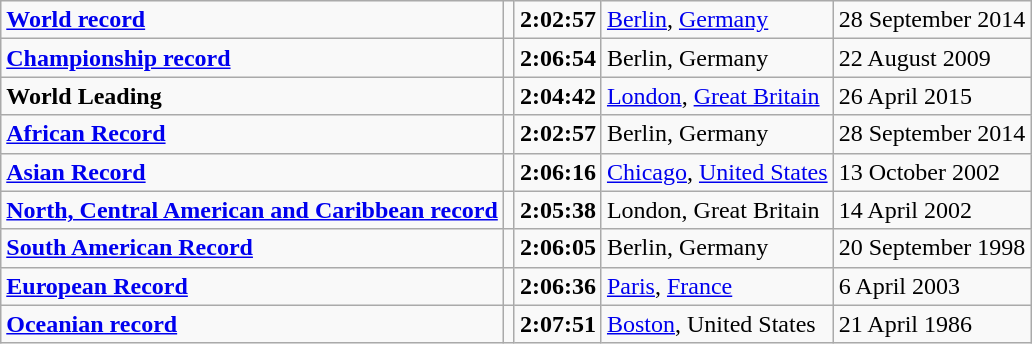<table class="wikitable">
<tr>
<td><strong><a href='#'>World record</a></strong></td>
<td></td>
<td><strong>2:02:57</strong></td>
<td><a href='#'>Berlin</a>, <a href='#'>Germany</a></td>
<td>28 September 2014</td>
</tr>
<tr>
<td><strong><a href='#'>Championship record</a></strong></td>
<td></td>
<td><strong>2:06:54</strong></td>
<td>Berlin, Germany</td>
<td>22 August 2009</td>
</tr>
<tr>
<td><strong>World Leading</strong></td>
<td></td>
<td><strong>2:04:42</strong></td>
<td><a href='#'>London</a>, <a href='#'>Great Britain</a></td>
<td>26 April 2015</td>
</tr>
<tr>
<td><strong><a href='#'>African Record</a></strong></td>
<td></td>
<td><strong>2:02:57</strong></td>
<td>Berlin, Germany</td>
<td>28 September 2014</td>
</tr>
<tr>
<td><strong><a href='#'>Asian Record</a></strong></td>
<td></td>
<td><strong>2:06:16</strong></td>
<td><a href='#'>Chicago</a>, <a href='#'>United States</a></td>
<td>13 October 2002</td>
</tr>
<tr>
<td><strong><a href='#'>North, Central American and Caribbean record</a></strong></td>
<td></td>
<td><strong>2:05:38</strong></td>
<td>London, Great Britain</td>
<td>14 April 2002</td>
</tr>
<tr>
<td><strong><a href='#'>South American Record</a></strong></td>
<td></td>
<td><strong>2:06:05</strong></td>
<td>Berlin, Germany</td>
<td>20 September 1998</td>
</tr>
<tr>
<td><strong><a href='#'>European Record</a></strong></td>
<td></td>
<td><strong>2:06:36</strong></td>
<td><a href='#'>Paris</a>, <a href='#'>France</a></td>
<td>6 April 2003</td>
</tr>
<tr>
<td><strong><a href='#'>Oceanian record</a></strong></td>
<td></td>
<td><strong>2:07:51</strong></td>
<td><a href='#'>Boston</a>, United States</td>
<td>21 April 1986</td>
</tr>
</table>
